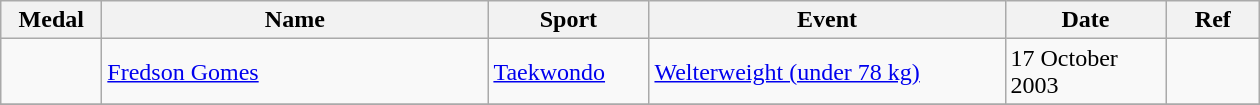<table class="wikitable sortable" style="font-size:100%">
<tr>
<th width="60">Medal</th>
<th width="250">Name</th>
<th width="100">Sport</th>
<th width="230">Event</th>
<th width="100">Date</th>
<th width="55">Ref</th>
</tr>
<tr>
<td></td>
<td><a href='#'>Fredson Gomes</a></td>
<td><a href='#'>Taekwondo</a></td>
<td><a href='#'>Welterweight (under 78 kg)</a></td>
<td>17 October 2003</td>
<td></td>
</tr>
<tr>
</tr>
</table>
